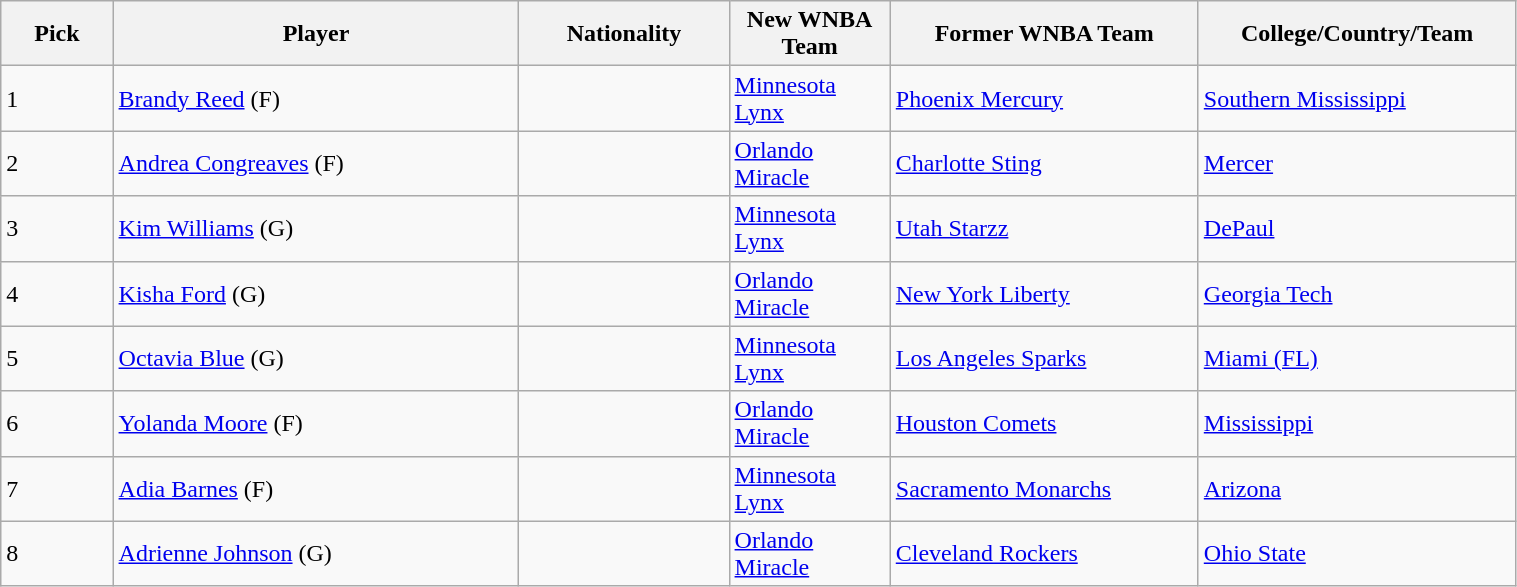<table class="wikitable" style="width:80%">
<tr>
<th width=50>Pick</th>
<th width=200>Player</th>
<th width=100>Nationality</th>
<th width=75>New WNBA Team</th>
<th width=150>Former WNBA Team</th>
<th width=100>College/Country/Team</th>
</tr>
<tr>
<td>1</td>
<td><a href='#'>Brandy Reed</a> (F)</td>
<td></td>
<td><a href='#'>Minnesota Lynx</a></td>
<td><a href='#'>Phoenix Mercury</a></td>
<td><a href='#'>Southern Mississippi</a></td>
</tr>
<tr>
<td>2</td>
<td><a href='#'>Andrea Congreaves</a> (F)</td>
<td></td>
<td><a href='#'>Orlando Miracle</a></td>
<td><a href='#'>Charlotte Sting</a></td>
<td><a href='#'>Mercer</a></td>
</tr>
<tr>
<td>3</td>
<td><a href='#'>Kim Williams</a> (G)</td>
<td></td>
<td><a href='#'>Minnesota Lynx</a></td>
<td><a href='#'>Utah Starzz</a></td>
<td><a href='#'>DePaul</a></td>
</tr>
<tr>
<td>4</td>
<td><a href='#'>Kisha Ford</a> (G)</td>
<td></td>
<td><a href='#'>Orlando Miracle</a></td>
<td><a href='#'>New York Liberty</a></td>
<td><a href='#'>Georgia Tech</a></td>
</tr>
<tr>
<td>5</td>
<td><a href='#'>Octavia Blue</a> (G)</td>
<td></td>
<td><a href='#'>Minnesota Lynx</a></td>
<td><a href='#'>Los Angeles Sparks</a></td>
<td><a href='#'>Miami (FL)</a></td>
</tr>
<tr>
<td>6</td>
<td><a href='#'>Yolanda Moore</a> (F)</td>
<td></td>
<td><a href='#'>Orlando Miracle</a></td>
<td><a href='#'>Houston Comets</a></td>
<td><a href='#'>Mississippi</a></td>
</tr>
<tr>
<td>7</td>
<td><a href='#'>Adia Barnes</a> (F)</td>
<td></td>
<td><a href='#'>Minnesota Lynx</a></td>
<td><a href='#'>Sacramento Monarchs</a></td>
<td><a href='#'>Arizona</a></td>
</tr>
<tr>
<td>8</td>
<td><a href='#'>Adrienne Johnson</a> (G)</td>
<td></td>
<td><a href='#'>Orlando Miracle</a></td>
<td><a href='#'>Cleveland Rockers</a></td>
<td><a href='#'>Ohio State</a></td>
</tr>
</table>
